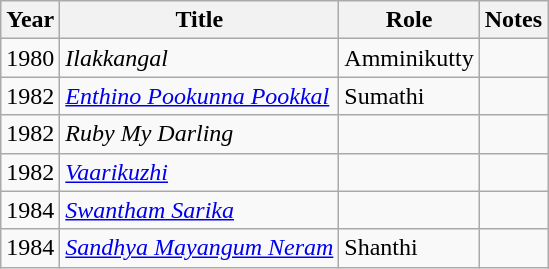<table class="wikitable">
<tr>
<th>Year</th>
<th>Title</th>
<th>Role</th>
<th>Notes</th>
</tr>
<tr>
<td>1980</td>
<td><em>Ilakkangal</em></td>
<td>Amminikutty</td>
<td></td>
</tr>
<tr>
<td>1982</td>
<td><em><a href='#'>Enthino Pookunna Pookkal</a></em></td>
<td>Sumathi</td>
<td></td>
</tr>
<tr>
<td>1982</td>
<td><em>Ruby My Darling</em></td>
<td></td>
<td></td>
</tr>
<tr>
<td>1982</td>
<td><em><a href='#'>Vaarikuzhi</a></em></td>
<td></td>
<td></td>
</tr>
<tr>
<td>1984</td>
<td><em><a href='#'>Swantham Sarika</a></em></td>
<td></td>
<td></td>
</tr>
<tr>
<td>1984</td>
<td><em><a href='#'>Sandhya Mayangum Neram</a></em></td>
<td>Shanthi</td>
<td></td>
</tr>
</table>
